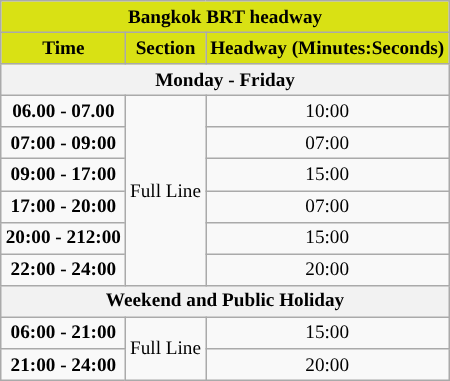<table class="wikitable" style="margin:auto;font-align:center;text-align:center;font-size:80%;">
<tr>
<th colspan="3" style="background:#D9E114;"><strong>Bangkok BRT headway</strong></th>
</tr>
<tr>
<th style="background:#D9E114;">Time</th>
<th style="background:#D9E114;">Section</th>
<th style="background:#D9E114;">Headway (Minutes:Seconds)</th>
</tr>
<tr>
<th colspan="3">Monday - Friday</th>
</tr>
<tr>
<td><strong>06.00 - 07.00</strong></td>
<td rowspan="6">Full Line</td>
<td>10:00</td>
</tr>
<tr>
<td><strong>07:00 - 09:00</strong></td>
<td>07:00</td>
</tr>
<tr>
<td><strong>09:00 - 17:00</strong></td>
<td>15:00</td>
</tr>
<tr>
<td><strong>17:00 - 20:00</strong></td>
<td>07:00</td>
</tr>
<tr>
<td><strong>20:00 - 212:00</strong></td>
<td>15:00</td>
</tr>
<tr>
<td><strong>22:00 - 24:00</strong></td>
<td>20:00</td>
</tr>
<tr>
<th colspan="3">Weekend and Public Holiday</th>
</tr>
<tr>
<td><strong>06:00 -</strong> <strong>21:00</strong></td>
<td rowspan="2">Full Line</td>
<td>15:00</td>
</tr>
<tr>
<td><strong>21:00 - 24:00</strong></td>
<td>20:00</td>
</tr>
</table>
